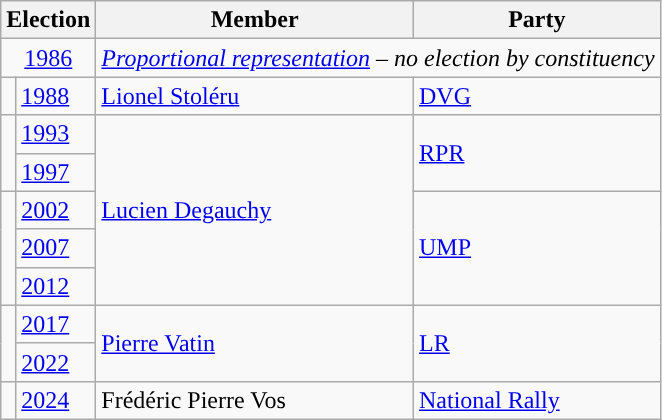<table class="wikitable">
<tr>
<th colspan="2">Election</th>
<th>Member</th>
<th>Party</th>
</tr>
<tr>
<td colspan="2" align="center"><a href='#'>1986</a></td>
<td colspan="2"><em><a href='#'>Proportional representation</a> – no election by constituency</em></td>
</tr>
<tr>
<td style="color:inherit;background-color: "></td>
<td><a href='#'>1988</a></td>
<td><a href='#'>Lionel Stoléru</a></td>
<td><a href='#'>DVG</a></td>
</tr>
<tr>
<td rowspan="2" style="background-color: "></td>
<td><a href='#'>1993</a></td>
<td rowspan="5"><a href='#'>Lucien Degauchy</a></td>
<td rowspan="2"><a href='#'>RPR</a></td>
</tr>
<tr>
<td><a href='#'>1997</a></td>
</tr>
<tr>
<td rowspan="3" style="background-color: "></td>
<td><a href='#'>2002</a></td>
<td rowspan="3"><a href='#'>UMP</a></td>
</tr>
<tr>
<td><a href='#'>2007</a></td>
</tr>
<tr>
<td><a href='#'>2012</a></td>
</tr>
<tr>
<td rowspan="2" style="background-color: "></td>
<td><a href='#'>2017</a></td>
<td rowspan="2"><a href='#'>Pierre Vatin</a></td>
<td rowspan="2"><a href='#'>LR</a></td>
</tr>
<tr>
<td><a href='#'>2022</a></td>
</tr>
<tr>
<td style="background-color: "></td>
<td><a href='#'>2024</a></td>
<td>Frédéric Pierre Vos</td>
<td><a href='#'>National Rally</a></td>
</tr>
</table>
